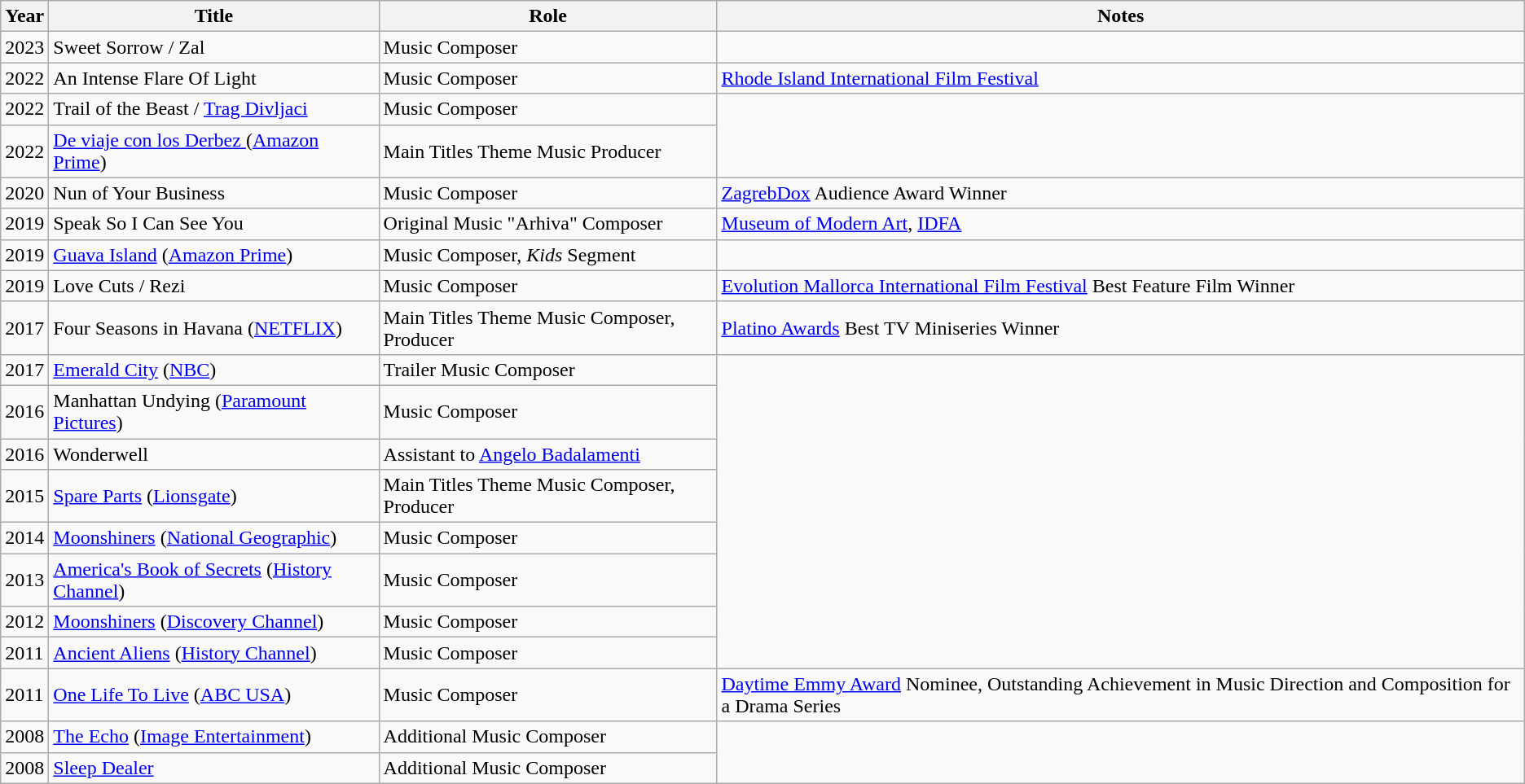<table class="wikitable">
<tr>
<th>Year</th>
<th>Title</th>
<th>Role</th>
<th>Notes</th>
</tr>
<tr>
<td>2023</td>
<td>Sweet Sorrow / Zal</td>
<td>Music Composer</td>
</tr>
<tr>
<td>2022</td>
<td>An Intense Flare Of Light</td>
<td>Music Composer</td>
<td><a href='#'>Rhode Island International Film Festival</a></td>
</tr>
<tr>
<td>2022</td>
<td>Trail of the Beast / <a href='#'>Trag Divljaci</a></td>
<td>Music Composer</td>
</tr>
<tr>
<td>2022</td>
<td><a href='#'>De viaje con los Derbez </a> (<a href='#'>Amazon Prime</a>)</td>
<td>Main Titles Theme Music Producer</td>
</tr>
<tr>
<td>2020</td>
<td>Nun of Your Business</td>
<td>Music Composer</td>
<td><a href='#'>ZagrebDox</a> Audience Award Winner</td>
</tr>
<tr>
<td>2019</td>
<td>Speak So I Can See You</td>
<td>Original Music "Arhiva" Composer</td>
<td><a href='#'>Museum of Modern Art</a>, <a href='#'>IDFA</a></td>
</tr>
<tr>
<td>2019</td>
<td><a href='#'>Guava Island</a> (<a href='#'>Amazon Prime</a>)</td>
<td>Music Composer, <em>Kids</em> Segment</td>
</tr>
<tr>
<td>2019</td>
<td>Love Cuts / Rezi</td>
<td>Music Composer</td>
<td><a href='#'>Evolution Mallorca International Film Festival</a> Best Feature Film Winner</td>
</tr>
<tr>
<td>2017</td>
<td>Four Seasons in Havana (<a href='#'>NETFLIX</a>)</td>
<td>Main Titles Theme Music Composer, Producer</td>
<td><a href='#'>Platino Awards</a> Best TV Miniseries Winner</td>
</tr>
<tr>
<td>2017</td>
<td><a href='#'>Emerald City</a> (<a href='#'>NBC</a>)</td>
<td>Trailer Music Composer</td>
</tr>
<tr>
<td>2016</td>
<td>Manhattan Undying (<a href='#'>Paramount Pictures</a>)</td>
<td>Music Composer</td>
</tr>
<tr>
<td>2016</td>
<td>Wonderwell</td>
<td>Assistant to <a href='#'>Angelo Badalamenti</a></td>
</tr>
<tr>
<td>2015</td>
<td><a href='#'>Spare Parts</a> (<a href='#'>Lionsgate</a>)</td>
<td>Main Titles Theme Music Composer, Producer</td>
</tr>
<tr>
<td>2014</td>
<td><a href='#'>Moonshiners</a> (<a href='#'>National Geographic</a>)</td>
<td>Music Composer</td>
</tr>
<tr>
<td>2013</td>
<td><a href='#'>America's Book of Secrets</a> (<a href='#'>History Channel</a>)</td>
<td>Music Composer</td>
</tr>
<tr>
<td>2012</td>
<td><a href='#'>Moonshiners</a> (<a href='#'>Discovery Channel</a>)</td>
<td>Music Composer</td>
</tr>
<tr>
<td>2011</td>
<td><a href='#'>Ancient Aliens</a> (<a href='#'>History Channel</a>)</td>
<td>Music Composer</td>
</tr>
<tr>
<td>2011</td>
<td><a href='#'>One Life To Live</a> (<a href='#'>ABC USA</a>)</td>
<td>Music Composer</td>
<td><a href='#'>Daytime Emmy Award</a> Nominee, Outstanding Achievement in Music Direction and Composition for a Drama Series</td>
</tr>
<tr>
<td>2008</td>
<td><a href='#'>The Echo</a> (<a href='#'>Image Entertainment</a>)</td>
<td>Additional Music Composer</td>
</tr>
<tr>
<td>2008</td>
<td><a href='#'>Sleep Dealer</a></td>
<td>Additional Music Composer</td>
</tr>
</table>
